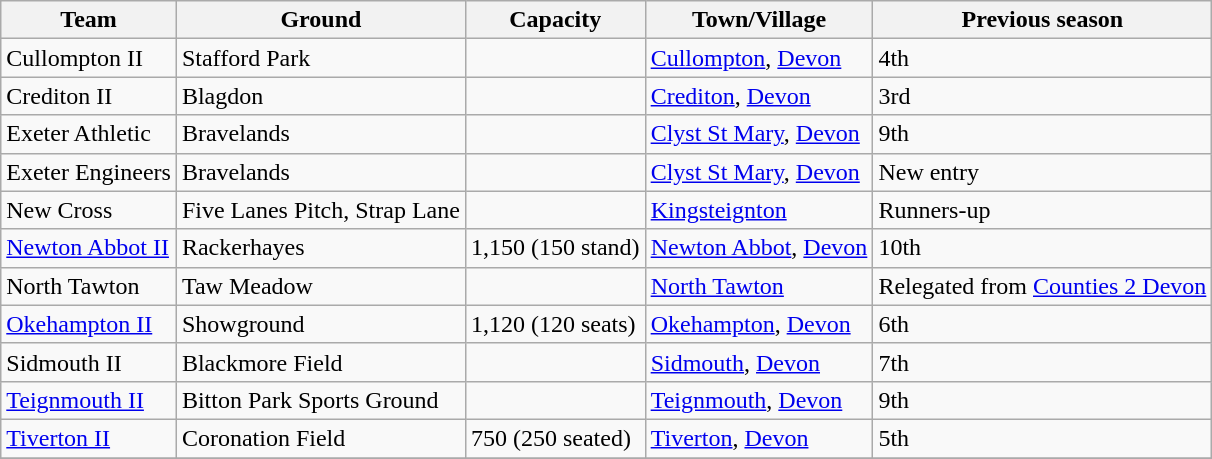<table class="wikitable sortable">
<tr>
<th>Team</th>
<th>Ground</th>
<th>Capacity</th>
<th>Town/Village</th>
<th>Previous season</th>
</tr>
<tr>
<td>Cullompton II</td>
<td>Stafford Park</td>
<td></td>
<td><a href='#'>Cullompton</a>, <a href='#'>Devon</a></td>
<td>4th</td>
</tr>
<tr>
<td>Crediton II</td>
<td>Blagdon</td>
<td></td>
<td><a href='#'>Crediton</a>, <a href='#'>Devon</a></td>
<td>3rd</td>
</tr>
<tr>
<td>Exeter Athletic</td>
<td>Bravelands</td>
<td></td>
<td><a href='#'>Clyst St Mary</a>, <a href='#'>Devon</a></td>
<td>9th</td>
</tr>
<tr>
<td>Exeter Engineers</td>
<td>Bravelands</td>
<td></td>
<td><a href='#'>Clyst St Mary</a>, <a href='#'>Devon</a></td>
<td>New entry</td>
</tr>
<tr>
<td>New Cross</td>
<td>Five Lanes Pitch, Strap Lane</td>
<td></td>
<td><a href='#'>Kingsteignton</a></td>
<td>Runners-up</td>
</tr>
<tr>
<td><a href='#'>Newton Abbot II</a></td>
<td>Rackerhayes</td>
<td>1,150 (150 stand)</td>
<td><a href='#'>Newton Abbot</a>, <a href='#'>Devon</a></td>
<td>10th</td>
</tr>
<tr>
<td>North Tawton</td>
<td>Taw Meadow</td>
<td></td>
<td><a href='#'>North Tawton</a></td>
<td>Relegated from <a href='#'>Counties 2 Devon</a></td>
</tr>
<tr>
<td><a href='#'>Okehampton II</a></td>
<td>Showground</td>
<td>1,120 (120 seats)</td>
<td><a href='#'>Okehampton</a>, <a href='#'>Devon</a></td>
<td>6th</td>
</tr>
<tr>
<td>Sidmouth II</td>
<td>Blackmore Field</td>
<td></td>
<td><a href='#'>Sidmouth</a>, <a href='#'>Devon</a></td>
<td>7th</td>
</tr>
<tr>
<td><a href='#'>Teignmouth II</a></td>
<td>Bitton Park Sports Ground</td>
<td></td>
<td><a href='#'>Teignmouth</a>, <a href='#'>Devon</a></td>
<td>9th</td>
</tr>
<tr>
<td><a href='#'>Tiverton II</a></td>
<td>Coronation Field</td>
<td>750 (250 seated)</td>
<td><a href='#'>Tiverton</a>, <a href='#'>Devon</a></td>
<td>5th</td>
</tr>
<tr>
</tr>
</table>
